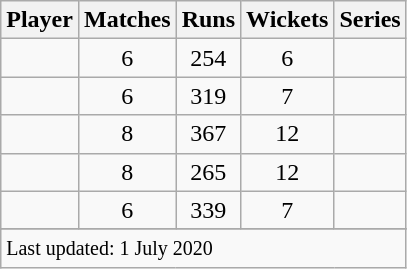<table class="wikitable plainrowheaders sortable">
<tr>
<th scope=col>Player</th>
<th scope=col>Matches</th>
<th scope=col>Runs</th>
<th scope=col>Wickets</th>
<th scope=col>Series</th>
</tr>
<tr>
<td></td>
<td style="text-align:center">6</td>
<td style="text-align:center">254</td>
<td style="text-align:center">6</td>
<td></td>
</tr>
<tr>
<td></td>
<td style="text-align:center">6</td>
<td style="text-align:center">319</td>
<td style="text-align:center">7</td>
<td></td>
</tr>
<tr>
<td></td>
<td style="text-align:center">8</td>
<td style="text-align:center">367</td>
<td style="text-align:center">12</td>
<td></td>
</tr>
<tr>
<td></td>
<td style="text-align:center">8</td>
<td style="text-align:center">265</td>
<td style="text-align:center">12</td>
<td></td>
</tr>
<tr>
<td></td>
<td style="text-align:center">6</td>
<td style="text-align:center">339</td>
<td style="text-align:center">7</td>
<td></td>
</tr>
<tr>
</tr>
<tr class=sortbottom>
<td colspan=5><small>Last updated: 1 July 2020</small></td>
</tr>
</table>
